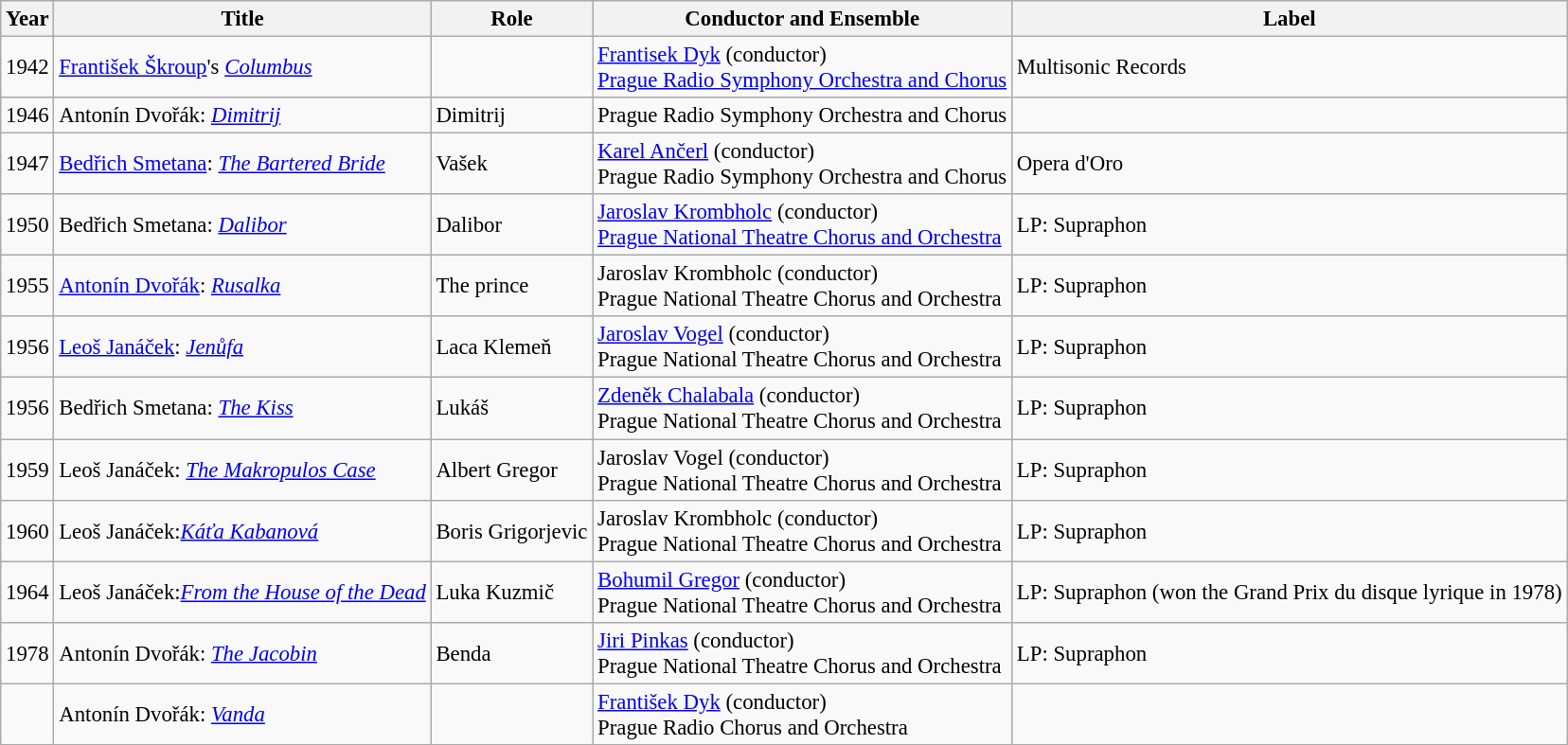<table class="wikitable" style="font-size:95%;">
<tr>
<th>Year</th>
<th>Title</th>
<th>Role</th>
<th>Conductor and Ensemble</th>
<th>Label</th>
</tr>
<tr>
<td>1942</td>
<td><a href='#'>František Škroup</a>'s <em><a href='#'>Columbus</a></em></td>
<td></td>
<td><a href='#'>Frantisek Dyk</a> (conductor)<br><a href='#'>Prague Radio Symphony Orchestra and Chorus</a></td>
<td>Multisonic Records</td>
</tr>
<tr>
<td>1946</td>
<td>Antonín Dvořák: <em><a href='#'>Dimitrij</a></em></td>
<td>Dimitrij</td>
<td>Prague Radio Symphony Orchestra and Chorus</td>
<td></td>
</tr>
<tr>
<td>1947</td>
<td><a href='#'>Bedřich Smetana</a>: <em><a href='#'>The Bartered Bride</a></em></td>
<td>Vašek</td>
<td><a href='#'>Karel Ančerl</a> (conductor)<br>Prague Radio Symphony Orchestra and Chorus</td>
<td>Opera d'Oro</td>
</tr>
<tr>
<td>1950</td>
<td>Bedřich Smetana: <em><a href='#'>Dalibor</a></em></td>
<td>Dalibor</td>
<td><a href='#'>Jaroslav Krombholc</a> (conductor)<br><a href='#'>Prague National Theatre Chorus and Orchestra</a></td>
<td>LP: Supraphon</td>
</tr>
<tr>
<td>1955</td>
<td><a href='#'>Antonín Dvořák</a>: <em><a href='#'>Rusalka</a></em></td>
<td>The prince</td>
<td>Jaroslav Krombholc (conductor)<br>Prague National Theatre Chorus and Orchestra</td>
<td>LP: Supraphon</td>
</tr>
<tr>
<td>1956</td>
<td><a href='#'>Leoš Janáček</a>: <em><a href='#'>Jenůfa</a></em></td>
<td>Laca Klemeň</td>
<td><a href='#'>Jaroslav Vogel</a> (conductor)<br>Prague National Theatre Chorus and Orchestra</td>
<td>LP: Supraphon</td>
</tr>
<tr>
<td>1956</td>
<td>Bedřich Smetana: <em><a href='#'>The Kiss</a></em></td>
<td>Lukáš</td>
<td><a href='#'>Zdeněk Chalabala</a> (conductor)<br>Prague National Theatre Chorus and Orchestra</td>
<td>LP: Supraphon</td>
</tr>
<tr>
<td>1959</td>
<td>Leoš Janáček: <em><a href='#'>The Makropulos Case</a></em></td>
<td>Albert Gregor</td>
<td>Jaroslav Vogel (conductor)<br>Prague National Theatre Chorus and Orchestra</td>
<td>LP: Supraphon</td>
</tr>
<tr>
<td>1960</td>
<td>Leoš Janáček:<em><a href='#'>Káťa Kabanová</a></em></td>
<td>Boris Grigorjevic</td>
<td>Jaroslav Krombholc (conductor)<br>Prague National Theatre Chorus and Orchestra</td>
<td>LP: Supraphon</td>
</tr>
<tr>
<td>1964</td>
<td>Leoš Janáček:<em><a href='#'>From the House of the Dead</a></em></td>
<td>Luka Kuzmič</td>
<td><a href='#'>Bohumil Gregor</a> (conductor)<br>Prague National Theatre Chorus and Orchestra</td>
<td>LP: Supraphon (won the Grand Prix du disque lyrique in 1978)</td>
</tr>
<tr>
<td>1978</td>
<td>Antonín Dvořák: <em><a href='#'>The Jacobin</a></em></td>
<td>Benda</td>
<td><a href='#'>Jiri Pinkas</a> (conductor)<br>Prague National Theatre Chorus and Orchestra</td>
<td>LP: Supraphon</td>
</tr>
<tr>
<td></td>
<td>Antonín Dvořák: <em><a href='#'>Vanda</a></em></td>
<td></td>
<td><a href='#'>František Dyk</a> (conductor)<br>Prague Radio Chorus and Orchestra</td>
<td></td>
</tr>
<tr>
</tr>
</table>
